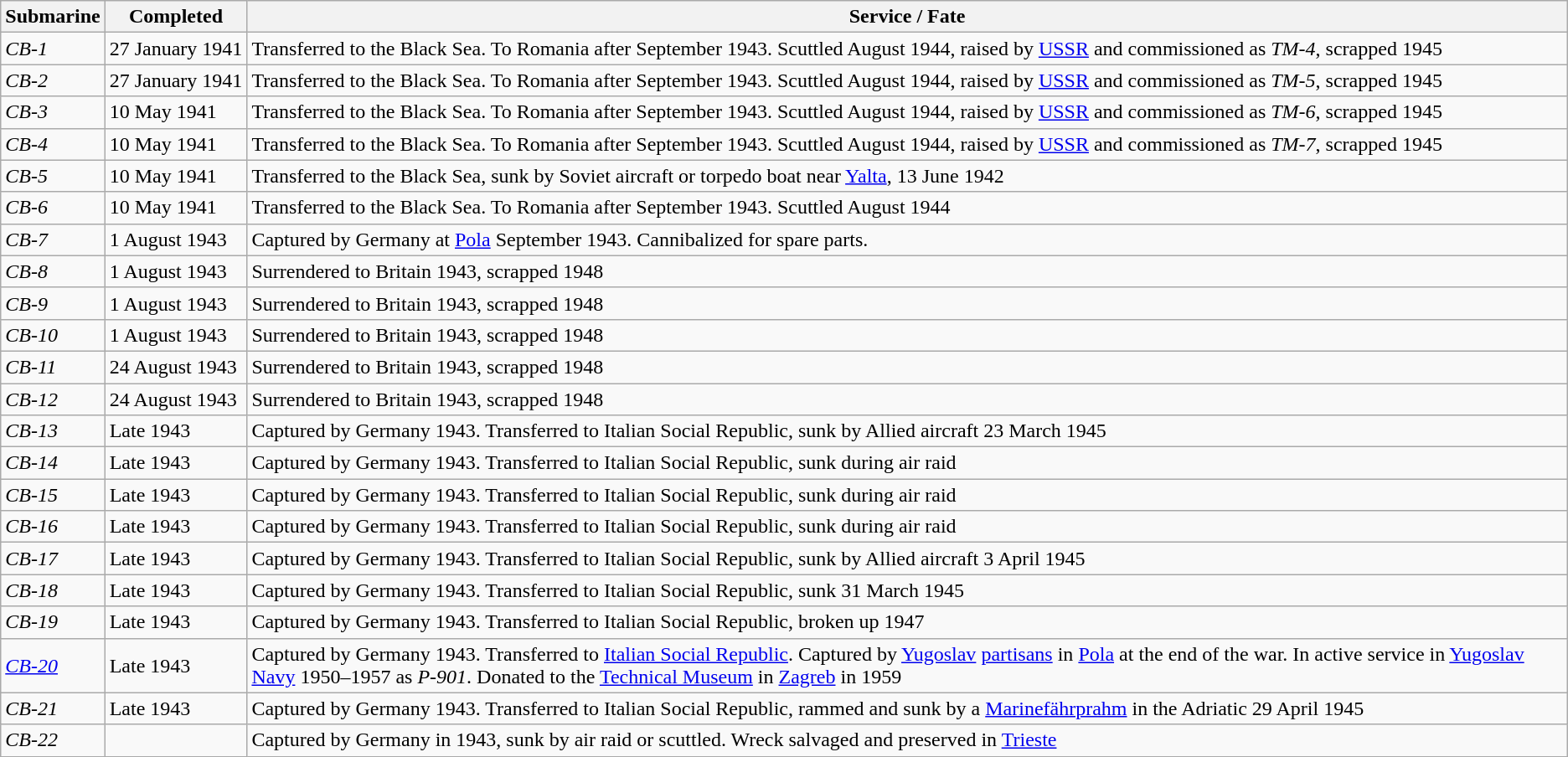<table class="wikitable" border="1">
<tr>
<th>Submarine</th>
<th>Completed</th>
<th>Service / Fate</th>
</tr>
<tr>
<td><em>CB-1</em></td>
<td>27 January 1941</td>
<td>Transferred to the Black Sea. To Romania after September 1943. Scuttled August 1944, raised by <a href='#'>USSR</a> and commissioned as <em>TM-4</em>, scrapped 1945</td>
</tr>
<tr>
<td><em>CB-2</em></td>
<td>27 January 1941</td>
<td>Transferred to the Black Sea. To Romania after September 1943. Scuttled August 1944, raised by <a href='#'>USSR</a> and commissioned as <em>TM-5</em>, scrapped 1945</td>
</tr>
<tr>
<td><em>CB-3</em></td>
<td>10 May 1941</td>
<td>Transferred to the Black Sea. To Romania after September 1943. Scuttled August 1944, raised by <a href='#'>USSR</a> and commissioned as <em>TM-6</em>, scrapped 1945</td>
</tr>
<tr>
<td><em>CB-4</em></td>
<td>10 May 1941</td>
<td>Transferred to the Black Sea. To Romania after September 1943. Scuttled August 1944, raised by <a href='#'>USSR</a> and commissioned as <em>TM-7</em>, scrapped 1945</td>
</tr>
<tr>
<td><em>CB-5</em></td>
<td>10 May 1941</td>
<td>Transferred to the Black Sea, sunk by Soviet aircraft or torpedo boat near <a href='#'>Yalta</a>, 13 June 1942</td>
</tr>
<tr>
<td><em>CB-6</em></td>
<td>10 May 1941</td>
<td>Transferred to the Black Sea. To Romania after September 1943. Scuttled August 1944</td>
</tr>
<tr>
<td><em>CB-7</em></td>
<td>1 August 1943</td>
<td>Captured by Germany at <a href='#'>Pola</a> September 1943. Cannibalized for spare parts.</td>
</tr>
<tr>
<td><em>CB-8</em></td>
<td>1 August 1943</td>
<td>Surrendered to Britain 1943, scrapped 1948</td>
</tr>
<tr>
<td><em>CB-9</em></td>
<td>1 August 1943</td>
<td>Surrendered to Britain 1943, scrapped 1948</td>
</tr>
<tr>
<td><em>CB-10</em></td>
<td>1 August 1943</td>
<td>Surrendered to Britain 1943, scrapped 1948</td>
</tr>
<tr>
<td><em>CB-11</em></td>
<td>24 August 1943</td>
<td>Surrendered to Britain 1943, scrapped 1948</td>
</tr>
<tr>
<td><em>CB-12</em></td>
<td>24 August 1943</td>
<td>Surrendered to Britain 1943, scrapped 1948</td>
</tr>
<tr>
<td><em>CB-13</em></td>
<td>Late 1943</td>
<td>Captured by Germany 1943. Transferred to Italian Social Republic, sunk by Allied aircraft 23 March 1945</td>
</tr>
<tr>
<td><em>CB-14</em></td>
<td>Late 1943</td>
<td>Captured by Germany 1943. Transferred to Italian Social Republic, sunk during air raid</td>
</tr>
<tr>
<td><em>CB-15</em></td>
<td>Late 1943</td>
<td>Captured by Germany 1943. Transferred to Italian Social Republic, sunk during air raid</td>
</tr>
<tr>
<td><em>CB-16</em></td>
<td>Late 1943</td>
<td>Captured by Germany 1943. Transferred to Italian Social Republic, sunk during air raid</td>
</tr>
<tr>
<td><em>CB-17</em></td>
<td>Late 1943</td>
<td>Captured by Germany 1943. Transferred to Italian Social Republic, sunk by Allied aircraft 3 April 1945</td>
</tr>
<tr>
<td><em>CB-18</em></td>
<td>Late 1943</td>
<td>Captured by Germany 1943. Transferred to Italian Social Republic, sunk 31 March 1945</td>
</tr>
<tr>
<td><em>CB-19</em></td>
<td>Late 1943</td>
<td>Captured by Germany 1943. Transferred to Italian Social Republic, broken up 1947</td>
</tr>
<tr>
<td><a href='#'><em>CB-20</em></a></td>
<td>Late 1943</td>
<td>Captured by Germany 1943. Transferred to <a href='#'>Italian Social Republic</a>. Captured by <a href='#'>Yugoslav</a> <a href='#'>partisans</a> in <a href='#'>Pola</a> at the end of the war. In active service in <a href='#'>Yugoslav Navy</a> 1950–1957 as <em>P-901</em>. Donated to the <a href='#'>Technical Museum</a> in <a href='#'>Zagreb</a> in 1959</td>
</tr>
<tr>
<td><em>CB-21</em></td>
<td>Late 1943</td>
<td>Captured by Germany 1943. Transferred to Italian Social Republic, rammed and sunk by a <a href='#'>Marinefährprahm</a> in the Adriatic 29 April 1945</td>
</tr>
<tr>
<td><em>CB-22</em></td>
<td></td>
<td>Captured by Germany in 1943, sunk by air raid or scuttled. Wreck salvaged and preserved in <a href='#'>Trieste</a></td>
</tr>
</table>
